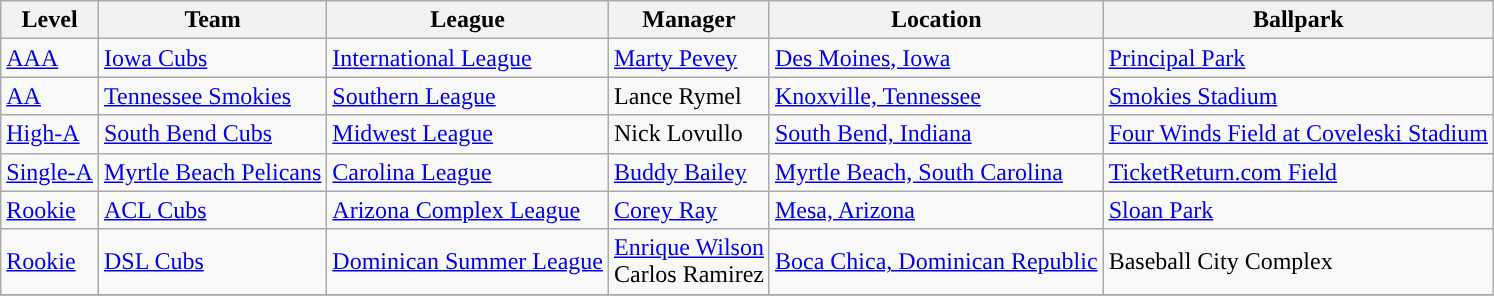<table class="wikitable">
<tr>
<th style="text-align:center; ">Level</th>
<th style="text-align:center; ">Team</th>
<th style="text-align:center; ">League</th>
<th style="text-align:center; ">Manager</th>
<th style="text-align:center; ">Location</th>
<th style="text-align:center; ">Ballpark</th>
</tr>
<tr>
<td><a href='#'>AAA</a></td>
<td><a href='#'>Iowa Cubs</a></td>
<td><a href='#'>International League</a></td>
<td><a href='#'>Marty Pevey</a></td>
<td><a href='#'>Des Moines, Iowa</a></td>
<td><a href='#'>Principal Park</a></td>
</tr>
<tr>
<td><a href='#'>AA</a></td>
<td><a href='#'>Tennessee Smokies</a></td>
<td><a href='#'>Southern League</a></td>
<td>Lance Rymel</td>
<td><a href='#'>Knoxville, Tennessee</a></td>
<td><a href='#'>Smokies Stadium</a></td>
</tr>
<tr>
<td><a href='#'>High-A</a></td>
<td><a href='#'>South Bend Cubs</a></td>
<td><a href='#'>Midwest League</a></td>
<td>Nick Lovullo</td>
<td><a href='#'>South Bend, Indiana</a></td>
<td><a href='#'>Four Winds Field at Coveleski Stadium</a></td>
</tr>
<tr>
<td><a href='#'>Single-A</a></td>
<td><a href='#'>Myrtle Beach Pelicans</a></td>
<td><a href='#'>Carolina League</a></td>
<td><a href='#'>Buddy Bailey</a></td>
<td><a href='#'>Myrtle Beach, South Carolina</a></td>
<td><a href='#'>TicketReturn.com Field</a></td>
</tr>
<tr>
<td><a href='#'>Rookie</a></td>
<td><a href='#'>ACL Cubs</a></td>
<td><a href='#'>Arizona Complex League</a></td>
<td><a href='#'>Corey Ray</a></td>
<td><a href='#'>Mesa, Arizona</a></td>
<td><a href='#'>Sloan Park</a></td>
</tr>
<tr>
<td><a href='#'>Rookie</a></td>
<td><a href='#'>DSL Cubs</a></td>
<td><a href='#'>Dominican Summer League</a></td>
<td><a href='#'>Enrique Wilson</a><br>Carlos Ramirez</td>
<td><a href='#'>Boca Chica, Dominican Republic</a></td>
<td>Baseball City Complex</td>
</tr>
<tr>
</tr>
</table>
